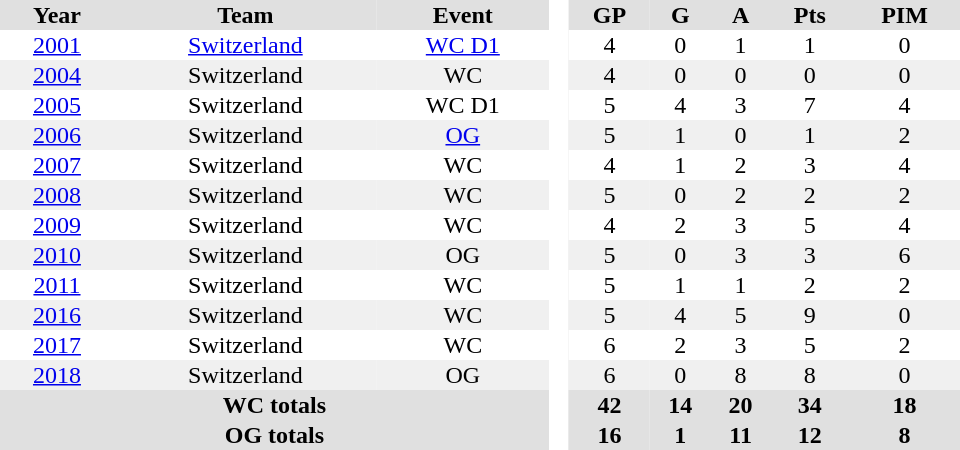<table border="0" cellpadding="1" cellspacing="0" style="text-align:center; width:40em">
<tr ALIGN="center" bgcolor="#e0e0e0">
<th>Year</th>
<th>Team</th>
<th>Event</th>
<th ALIGN="center" rowspan="99" bgcolor="#ffffff"> </th>
<th>GP</th>
<th>G</th>
<th>A</th>
<th>Pts</th>
<th>PIM</th>
</tr>
<tr>
<td><a href='#'>2001</a></td>
<td><a href='#'>Switzerland</a></td>
<td><a href='#'>WC D1</a></td>
<td>4</td>
<td>0</td>
<td>1</td>
<td>1</td>
<td>0</td>
</tr>
<tr bgcolor="#f0f0f0">
<td><a href='#'>2004</a></td>
<td>Switzerland</td>
<td>WC</td>
<td>4</td>
<td>0</td>
<td>0</td>
<td>0</td>
<td>0</td>
</tr>
<tr>
<td><a href='#'>2005</a></td>
<td>Switzerland</td>
<td>WC D1</td>
<td>5</td>
<td>4</td>
<td>3</td>
<td>7</td>
<td>4</td>
</tr>
<tr bgcolor="#f0f0f0">
<td><a href='#'>2006</a></td>
<td>Switzerland</td>
<td><a href='#'>OG</a></td>
<td>5</td>
<td>1</td>
<td>0</td>
<td>1</td>
<td>2</td>
</tr>
<tr>
<td><a href='#'>2007</a></td>
<td>Switzerland</td>
<td>WC</td>
<td>4</td>
<td>1</td>
<td>2</td>
<td>3</td>
<td>4</td>
</tr>
<tr bgcolor="#f0f0f0">
<td><a href='#'>2008</a></td>
<td>Switzerland</td>
<td>WC</td>
<td>5</td>
<td>0</td>
<td>2</td>
<td>2</td>
<td>2</td>
</tr>
<tr>
<td><a href='#'>2009</a></td>
<td>Switzerland</td>
<td>WC</td>
<td>4</td>
<td>2</td>
<td>3</td>
<td>5</td>
<td>4</td>
</tr>
<tr bgcolor="#f0f0f0">
<td><a href='#'>2010</a></td>
<td>Switzerland</td>
<td>OG</td>
<td>5</td>
<td>0</td>
<td>3</td>
<td>3</td>
<td>6</td>
</tr>
<tr>
<td><a href='#'>2011</a></td>
<td>Switzerland</td>
<td>WC</td>
<td>5</td>
<td>1</td>
<td>1</td>
<td>2</td>
<td>2</td>
</tr>
<tr bgcolor="#f0f0f0">
<td><a href='#'>2016</a></td>
<td>Switzerland</td>
<td>WC</td>
<td>5</td>
<td>4</td>
<td>5</td>
<td>9</td>
<td>0</td>
</tr>
<tr>
<td><a href='#'>2017</a></td>
<td>Switzerland</td>
<td>WC</td>
<td>6</td>
<td>2</td>
<td>3</td>
<td>5</td>
<td>2</td>
</tr>
<tr bgcolor="#f0f0f0">
<td><a href='#'>2018</a></td>
<td>Switzerland</td>
<td>OG</td>
<td>6</td>
<td>0</td>
<td>8</td>
<td>8</td>
<td>0</td>
</tr>
<tr bgcolor="#e0e0e0">
<th colspan="3">WC totals</th>
<th>42</th>
<th>14</th>
<th>20</th>
<th>34</th>
<th>18</th>
</tr>
<tr bgcolor="#e0e0e0">
<th colspan="3">OG totals</th>
<th>16</th>
<th>1</th>
<th>11</th>
<th>12</th>
<th>8</th>
</tr>
</table>
